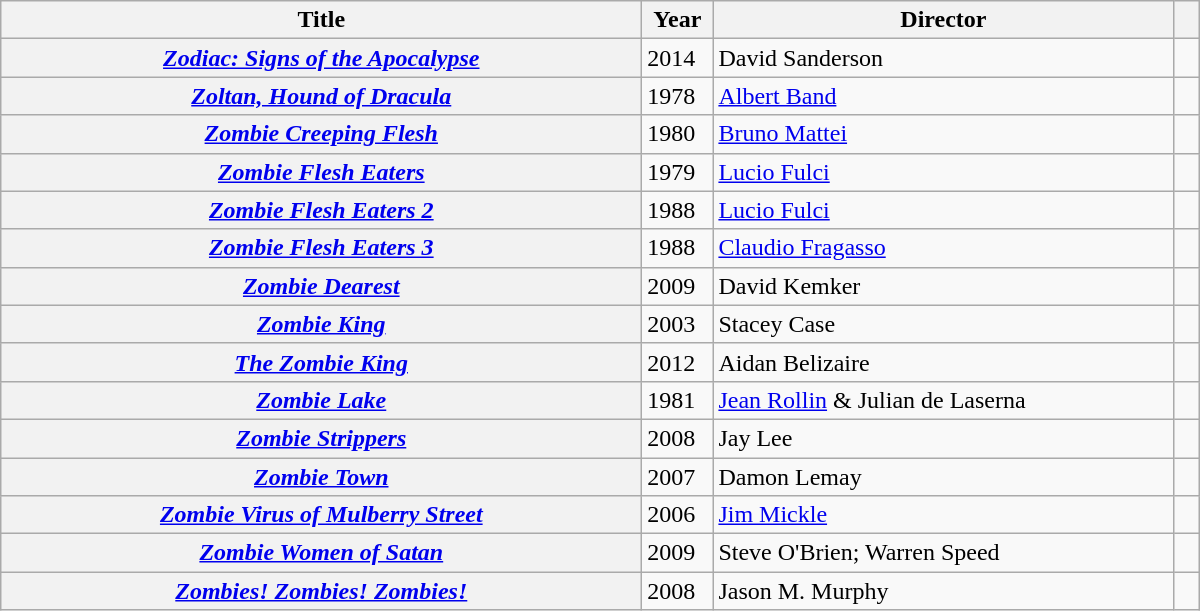<table style="width:800px;" class="wikitable plainrowheaders sortable">
<tr>
<th width="420" scope="col">Title</th>
<th width="40" scope="col">Year</th>
<th width="300" scope="col">Director</th>
<th scope="col"></th>
</tr>
<tr>
<th scope="row"><em><a href='#'>Zodiac: Signs of the Apocalypse</a></em></th>
<td>2014</td>
<td>David Sanderson</td>
<td></td>
</tr>
<tr>
<th scope="row"><em><a href='#'>Zoltan, Hound of Dracula</a></em></th>
<td>1978</td>
<td><a href='#'>Albert Band</a></td>
<td></td>
</tr>
<tr>
<th scope="row"><em><a href='#'>Zombie Creeping Flesh</a></em></th>
<td>1980</td>
<td><a href='#'>Bruno Mattei</a></td>
<td></td>
</tr>
<tr>
<th scope="row"><em><a href='#'>Zombie Flesh Eaters</a></em></th>
<td>1979</td>
<td><a href='#'>Lucio Fulci</a></td>
<td align="center"></td>
</tr>
<tr>
<th scope="row"><em><a href='#'>Zombie Flesh Eaters 2</a></em></th>
<td>1988</td>
<td><a href='#'>Lucio Fulci</a></td>
<td></td>
</tr>
<tr>
<th scope="row"><em><a href='#'>Zombie Flesh Eaters 3</a></em></th>
<td>1988</td>
<td><a href='#'>Claudio Fragasso</a></td>
<td></td>
</tr>
<tr>
<th scope="row"><em><a href='#'>Zombie Dearest</a></em></th>
<td>2009</td>
<td>David Kemker</td>
</tr>
<tr>
<th scope="row"><em><a href='#'>Zombie King</a></em></th>
<td>2003</td>
<td>Stacey Case</td>
<td align="center"></td>
</tr>
<tr>
<th scope="row"><em><a href='#'>The Zombie King</a></em></th>
<td>2012</td>
<td>Aidan Belizaire</td>
<td></td>
</tr>
<tr>
<th scope="row"><em><a href='#'>Zombie Lake</a></em></th>
<td>1981</td>
<td><a href='#'>Jean Rollin</a> & Julian de Laserna</td>
<td></td>
</tr>
<tr>
<th scope="row"><em><a href='#'>Zombie Strippers</a></em></th>
<td>2008</td>
<td>Jay Lee</td>
<td align="center"></td>
</tr>
<tr>
<th scope="row"><em><a href='#'>Zombie Town</a></em></th>
<td>2007</td>
<td>Damon Lemay</td>
<td></td>
</tr>
<tr>
<th scope="row"><em><a href='#'>Zombie Virus of Mulberry Street</a></em></th>
<td>2006</td>
<td><a href='#'>Jim Mickle</a></td>
<td></td>
</tr>
<tr>
<th scope="row"><em><a href='#'>Zombie Women of Satan</a></em></th>
<td>2009</td>
<td>Steve O'Brien; Warren Speed</td>
<td></td>
</tr>
<tr>
<th scope="row"><em><a href='#'>Zombies! Zombies! Zombies!</a></em></th>
<td>2008</td>
<td>Jason M. Murphy</td>
<td align="center"></td>
</tr>
</table>
